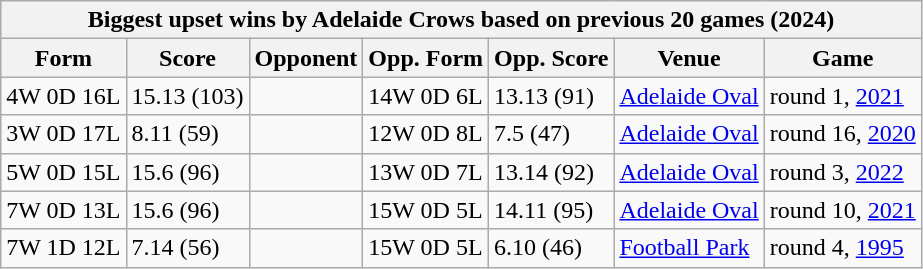<table class="wikitable sortable">
<tr>
<th colspan="8">Biggest upset wins by Adelaide Crows based on previous 20 games (2024)</th>
</tr>
<tr>
<th>Form</th>
<th>Score</th>
<th>Opponent</th>
<th>Opp. Form</th>
<th>Opp. Score</th>
<th>Venue</th>
<th>Game</th>
</tr>
<tr>
<td>4W 0D 16L</td>
<td>15.13 (103)</td>
<td></td>
<td>14W 0D 6L</td>
<td>13.13 (91)</td>
<td><a href='#'>Adelaide Oval</a></td>
<td>round 1, <a href='#'>2021</a></td>
</tr>
<tr>
<td>3W 0D 17L</td>
<td>8.11 (59)</td>
<td></td>
<td>12W 0D 8L</td>
<td>7.5 (47)</td>
<td><a href='#'>Adelaide Oval</a></td>
<td>round 16, <a href='#'>2020</a></td>
</tr>
<tr>
<td>5W 0D 15L</td>
<td>15.6 (96)</td>
<td></td>
<td>13W 0D 7L</td>
<td>13.14 (92)</td>
<td><a href='#'>Adelaide Oval</a></td>
<td>round 3, <a href='#'>2022</a></td>
</tr>
<tr>
<td>7W 0D 13L</td>
<td>15.6 (96)</td>
<td></td>
<td>15W 0D 5L</td>
<td>14.11 (95)</td>
<td><a href='#'>Adelaide Oval</a></td>
<td>round 10, <a href='#'>2021</a></td>
</tr>
<tr>
<td>7W 1D 12L</td>
<td>7.14 (56)</td>
<td></td>
<td>15W 0D 5L</td>
<td>6.10 (46)</td>
<td><a href='#'>Football Park</a></td>
<td>round 4, <a href='#'>1995</a></td>
</tr>
</table>
